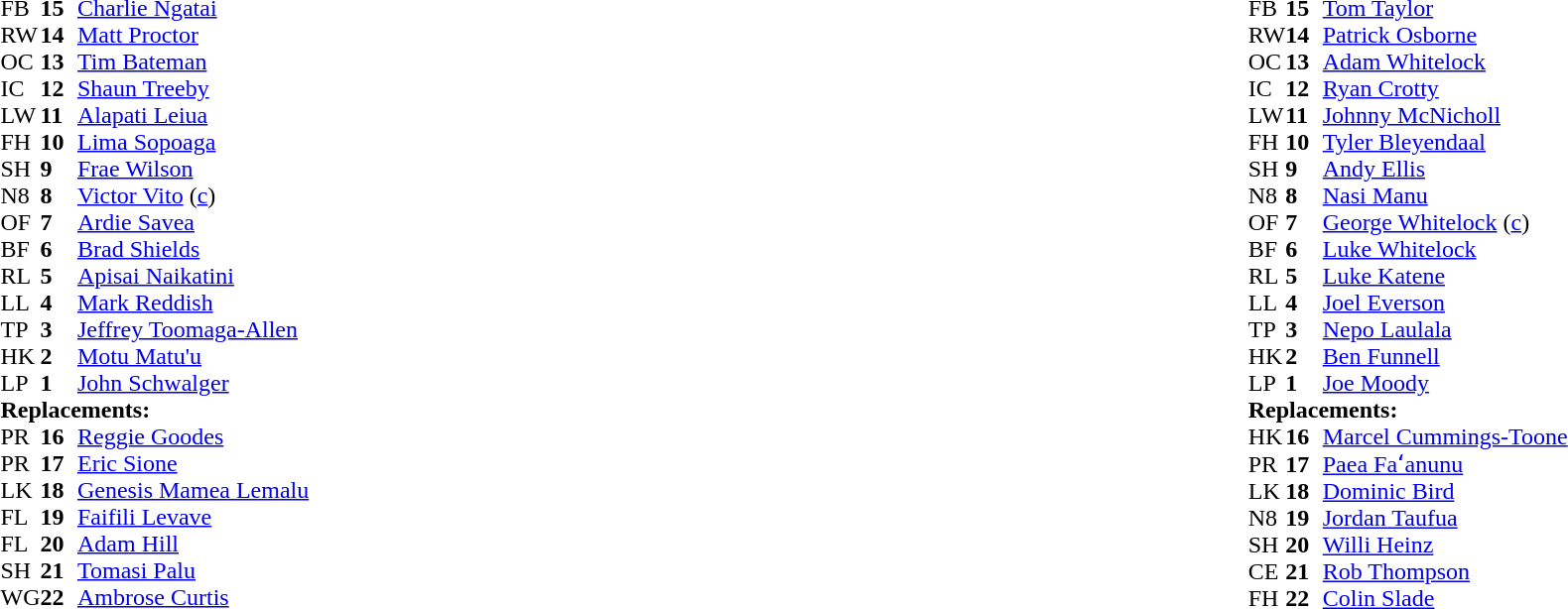<table style="width:100%;">
<tr>
<td style="vertical-align:top; width:50%"><br><table cellspacing="0" cellpadding="0">
<tr>
<th width="25"></th>
<th width="25"></th>
</tr>
<tr>
<td>FB</td>
<td><strong>15</strong></td>
<td><a href='#'>Charlie Ngatai</a></td>
</tr>
<tr>
<td>RW</td>
<td><strong>14</strong></td>
<td><a href='#'>Matt Proctor</a></td>
<td></td>
<td></td>
</tr>
<tr>
<td>OC</td>
<td><strong>13</strong></td>
<td><a href='#'>Tim Bateman</a></td>
</tr>
<tr>
<td>IC</td>
<td><strong>12</strong></td>
<td><a href='#'>Shaun Treeby</a></td>
</tr>
<tr>
<td>LW</td>
<td><strong>11</strong></td>
<td><a href='#'>Alapati Leiua</a></td>
</tr>
<tr>
<td>FH</td>
<td><strong>10</strong></td>
<td><a href='#'>Lima Sopoaga</a></td>
</tr>
<tr>
<td>SH</td>
<td><strong>9</strong></td>
<td><a href='#'>Frae Wilson</a></td>
<td></td>
<td></td>
</tr>
<tr>
<td>N8</td>
<td><strong>8</strong></td>
<td><a href='#'>Victor Vito</a> (<a href='#'>c</a>)</td>
</tr>
<tr>
<td>OF</td>
<td><strong>7</strong></td>
<td><a href='#'>Ardie Savea</a></td>
<td></td>
<td></td>
</tr>
<tr>
<td>BF</td>
<td><strong>6</strong></td>
<td><a href='#'>Brad Shields</a></td>
</tr>
<tr>
<td>RL</td>
<td><strong>5</strong></td>
<td><a href='#'>Apisai Naikatini</a></td>
<td></td>
<td></td>
</tr>
<tr>
<td>LL</td>
<td><strong>4</strong></td>
<td><a href='#'>Mark Reddish</a></td>
<td></td>
<td></td>
</tr>
<tr>
<td>TP</td>
<td><strong>3</strong></td>
<td><a href='#'>Jeffrey Toomaga-Allen</a></td>
<td></td>
<td></td>
</tr>
<tr>
<td>HK</td>
<td><strong>2</strong></td>
<td><a href='#'>Motu Matu'u</a></td>
</tr>
<tr>
<td>LP</td>
<td><strong>1</strong></td>
<td><a href='#'>John Schwalger</a></td>
<td></td>
<td></td>
</tr>
<tr>
<td colspan=3><strong>Replacements:</strong></td>
</tr>
<tr>
<td>PR</td>
<td><strong>16</strong></td>
<td><a href='#'>Reggie Goodes</a></td>
<td></td>
<td></td>
</tr>
<tr>
<td>PR</td>
<td><strong>17</strong></td>
<td><a href='#'>Eric Sione</a></td>
<td></td>
<td></td>
</tr>
<tr>
<td>LK</td>
<td><strong>18</strong></td>
<td><a href='#'>Genesis Mamea Lemalu</a></td>
<td></td>
<td></td>
</tr>
<tr>
<td>FL</td>
<td><strong>19</strong></td>
<td><a href='#'>Faifili Levave</a></td>
<td></td>
<td></td>
</tr>
<tr>
<td>FL</td>
<td><strong>20</strong></td>
<td><a href='#'>Adam Hill</a></td>
<td></td>
<td></td>
</tr>
<tr>
<td>SH</td>
<td><strong>21</strong></td>
<td><a href='#'>Tomasi Palu</a></td>
<td></td>
<td></td>
</tr>
<tr>
<td>WG</td>
<td><strong>22</strong></td>
<td><a href='#'>Ambrose Curtis</a></td>
<td></td>
<td></td>
</tr>
</table>
</td>
<td style="vertical-align:top"></td>
<td style="vertical-align:top; width:50%"><br><table cellspacing="0" cellpadding="0" style="margin:auto">
<tr>
<th width="25"></th>
<th width="25"></th>
</tr>
<tr>
<td>FB</td>
<td><strong>15</strong></td>
<td><a href='#'>Tom Taylor</a></td>
</tr>
<tr>
<td>RW</td>
<td><strong>14</strong></td>
<td><a href='#'>Patrick Osborne</a></td>
<td></td>
<td></td>
</tr>
<tr>
<td>OC</td>
<td><strong>13</strong></td>
<td><a href='#'>Adam Whitelock</a></td>
</tr>
<tr>
<td>IC</td>
<td><strong>12</strong></td>
<td><a href='#'>Ryan Crotty</a></td>
</tr>
<tr>
<td>LW</td>
<td><strong>11</strong></td>
<td><a href='#'>Johnny McNicholl</a></td>
</tr>
<tr>
<td>FH</td>
<td><strong>10</strong></td>
<td><a href='#'>Tyler Bleyendaal</a></td>
<td></td>
<td></td>
</tr>
<tr>
<td>SH</td>
<td><strong>9</strong></td>
<td><a href='#'>Andy Ellis</a></td>
<td></td>
<td></td>
</tr>
<tr>
<td>N8</td>
<td><strong>8</strong></td>
<td><a href='#'>Nasi Manu</a></td>
<td></td>
<td></td>
</tr>
<tr>
<td>OF</td>
<td><strong>7</strong></td>
<td><a href='#'>George Whitelock</a> (<a href='#'>c</a>)</td>
</tr>
<tr>
<td>BF</td>
<td><strong>6</strong></td>
<td><a href='#'>Luke Whitelock</a></td>
</tr>
<tr>
<td>RL</td>
<td><strong>5</strong></td>
<td><a href='#'>Luke Katene</a></td>
<td></td>
<td></td>
</tr>
<tr>
<td>LL</td>
<td><strong>4</strong></td>
<td><a href='#'>Joel Everson</a></td>
</tr>
<tr>
<td>TP</td>
<td><strong>3</strong></td>
<td><a href='#'>Nepo Laulala</a></td>
</tr>
<tr>
<td>HK</td>
<td><strong>2</strong></td>
<td><a href='#'>Ben Funnell</a></td>
<td></td>
<td></td>
</tr>
<tr>
<td>LP</td>
<td><strong>1</strong></td>
<td><a href='#'>Joe Moody</a></td>
<td></td>
<td></td>
</tr>
<tr>
<td colspan=3><strong>Replacements:</strong></td>
</tr>
<tr>
<td>HK</td>
<td><strong>16</strong></td>
<td><a href='#'>Marcel Cummings-Toone</a></td>
<td></td>
<td></td>
</tr>
<tr>
<td>PR</td>
<td><strong>17</strong></td>
<td><a href='#'>Paea Faʻanunu</a></td>
<td></td>
<td></td>
</tr>
<tr>
<td>LK</td>
<td><strong>18</strong></td>
<td><a href='#'>Dominic Bird</a></td>
<td></td>
<td></td>
</tr>
<tr>
<td>N8</td>
<td><strong>19</strong></td>
<td><a href='#'>Jordan Taufua</a></td>
<td></td>
<td></td>
</tr>
<tr>
<td>SH</td>
<td><strong>20</strong></td>
<td><a href='#'>Willi Heinz</a></td>
<td></td>
<td></td>
</tr>
<tr>
<td>CE</td>
<td><strong>21</strong></td>
<td><a href='#'>Rob Thompson</a></td>
<td></td>
<td></td>
</tr>
<tr>
<td>FH</td>
<td><strong>22</strong></td>
<td><a href='#'>Colin Slade</a></td>
<td></td>
<td></td>
</tr>
</table>
</td>
</tr>
</table>
